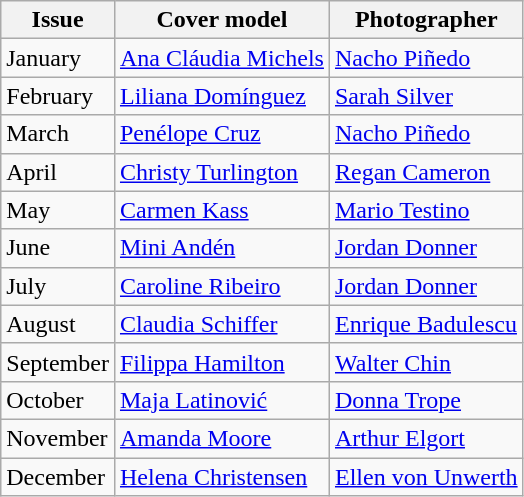<table class="wikitable">
<tr>
<th>Issue</th>
<th>Cover model</th>
<th>Photographer</th>
</tr>
<tr>
<td>January</td>
<td><a href='#'>Ana Cláudia Michels</a></td>
<td><a href='#'>Nacho Piñedo</a></td>
</tr>
<tr>
<td>February</td>
<td><a href='#'>Liliana Domínguez</a></td>
<td><a href='#'>Sarah Silver</a></td>
</tr>
<tr>
<td>March</td>
<td><a href='#'>Penélope Cruz</a></td>
<td><a href='#'>Nacho Piñedo</a></td>
</tr>
<tr>
<td>April</td>
<td><a href='#'>Christy Turlington</a></td>
<td><a href='#'>Regan Cameron</a></td>
</tr>
<tr>
<td>May</td>
<td><a href='#'>Carmen Kass</a></td>
<td><a href='#'>Mario Testino</a></td>
</tr>
<tr>
<td>June</td>
<td><a href='#'>Mini Andén</a></td>
<td><a href='#'>Jordan Donner</a></td>
</tr>
<tr>
<td>July</td>
<td><a href='#'>Caroline Ribeiro</a></td>
<td><a href='#'>Jordan Donner</a></td>
</tr>
<tr>
<td>August</td>
<td><a href='#'>Claudia Schiffer</a></td>
<td><a href='#'>Enrique Badulescu</a></td>
</tr>
<tr>
<td>September</td>
<td><a href='#'>Filippa Hamilton</a></td>
<td><a href='#'>Walter Chin</a></td>
</tr>
<tr>
<td>October</td>
<td><a href='#'>Maja Latinović</a></td>
<td><a href='#'>Donna Trope</a></td>
</tr>
<tr>
<td>November</td>
<td><a href='#'>Amanda Moore</a></td>
<td><a href='#'>Arthur Elgort</a></td>
</tr>
<tr>
<td>December</td>
<td><a href='#'>Helena Christensen</a></td>
<td><a href='#'>Ellen von Unwerth</a></td>
</tr>
</table>
